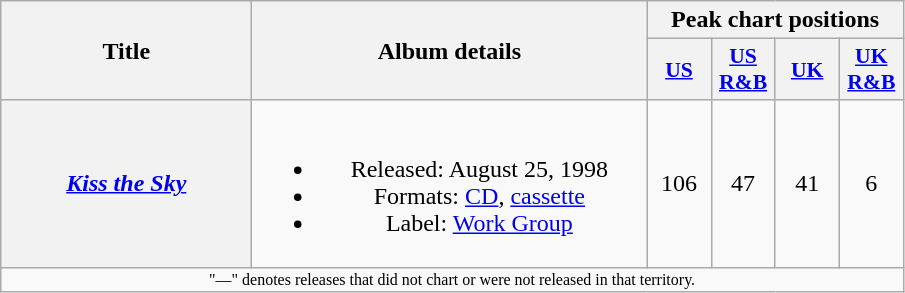<table class="wikitable plainrowheaders" style="text-align:center;">
<tr>
<th scope="col" rowspan="2" style="width:10em;">Title</th>
<th scope="col" rowspan="2" style="width:16em;">Album details</th>
<th scope="col" colspan="4">Peak chart positions</th>
</tr>
<tr>
<th scope="col" style="width:2.5em;font-size:90%;"><a href='#'>US</a><br></th>
<th scope="col" style="width:2.5em;font-size:90%;"><a href='#'>US<br>R&B</a><br></th>
<th scope="col" style="width:2.5em;font-size:90%;"><a href='#'>UK</a><br></th>
<th scope="col" style="width:2.5em;font-size:90%;"><a href='#'>UK<br>R&B</a><br></th>
</tr>
<tr>
<th scope="row"><em><a href='#'>Kiss the Sky</a></em></th>
<td><br><ul><li>Released: August 25, 1998</li><li>Formats: <a href='#'>CD</a>, <a href='#'>cassette</a></li><li>Label: <a href='#'>Work Group</a></li></ul></td>
<td>106</td>
<td>47</td>
<td>41</td>
<td>6</td>
</tr>
<tr>
<td align="center" colspan="15" style="font-size:8pt">"—" denotes releases that did not chart or were not released in that territory.</td>
</tr>
</table>
